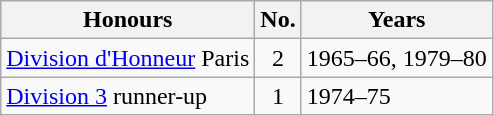<table class="wikitable">
<tr>
<th>Honours</th>
<th>No.</th>
<th>Years</th>
</tr>
<tr>
<td><a href='#'>Division d'Honneur</a> Paris</td>
<td align="center">2</td>
<td>1965–66, 1979–80</td>
</tr>
<tr>
<td><a href='#'>Division 3</a> runner-up</td>
<td align="center">1</td>
<td>1974–75</td>
</tr>
</table>
